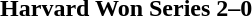<table class="noborder" style="text-align: center; border: none; width: 100%">
<tr>
<th width="97%"><strong>Harvard Won Series 2–0</strong></th>
<th width="3%"></th>
</tr>
</table>
